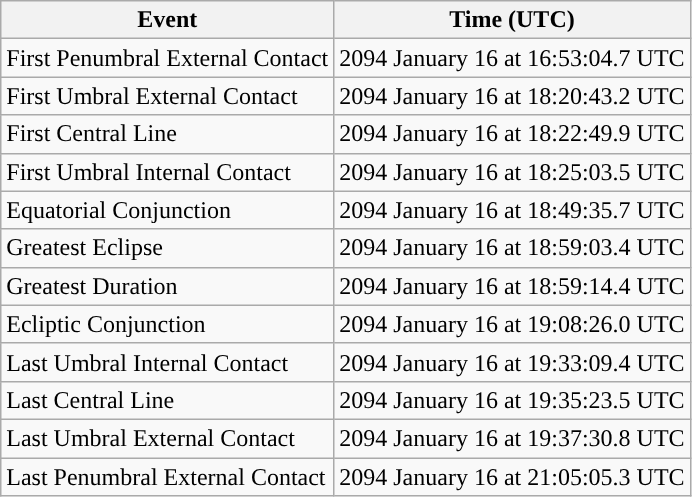<table class="wikitable">
<tr>
<th>Event</th>
<th>Time (UTC)</th>
</tr>
<tr>
<td>First Penumbral External Contact</td>
<td>2094 January 16 at 16:53:04.7 UTC</td>
</tr>
<tr>
<td>First Umbral External Contact</td>
<td>2094 January 16 at 18:20:43.2 UTC</td>
</tr>
<tr>
<td>First Central Line</td>
<td>2094 January 16 at 18:22:49.9 UTC</td>
</tr>
<tr>
<td>First Umbral Internal Contact</td>
<td>2094 January 16 at 18:25:03.5 UTC</td>
</tr>
<tr>
<td>Equatorial Conjunction</td>
<td>2094 January 16 at 18:49:35.7 UTC</td>
</tr>
<tr>
<td>Greatest Eclipse</td>
<td>2094 January 16 at 18:59:03.4 UTC</td>
</tr>
<tr>
<td>Greatest Duration</td>
<td>2094 January 16 at 18:59:14.4 UTC</td>
</tr>
<tr>
<td>Ecliptic Conjunction</td>
<td>2094 January 16 at 19:08:26.0 UTC</td>
</tr>
<tr>
<td>Last Umbral Internal Contact</td>
<td>2094 January 16 at 19:33:09.4 UTC</td>
</tr>
<tr>
<td>Last Central Line</td>
<td>2094 January 16 at 19:35:23.5 UTC</td>
</tr>
<tr>
<td>Last Umbral External Contact</td>
<td>2094 January 16 at 19:37:30.8 UTC</td>
</tr>
<tr>
<td>Last Penumbral External Contact</td>
<td>2094 January 16 at 21:05:05.3 UTC</td>
</tr>
</table>
